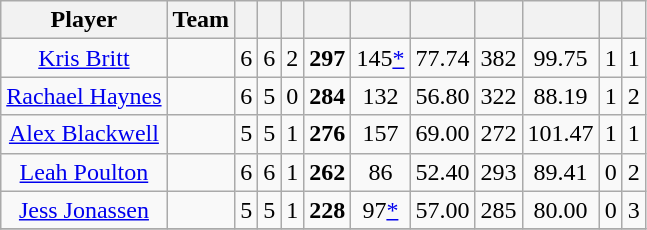<table class="wikitable sortable" style="text-align:center">
<tr>
<th class="unsortable">Player</th>
<th>Team</th>
<th></th>
<th></th>
<th></th>
<th></th>
<th></th>
<th></th>
<th></th>
<th></th>
<th></th>
<th></th>
</tr>
<tr>
<td><a href='#'>Kris Britt</a></td>
<td style="text-align:left;"></td>
<td>6</td>
<td>6</td>
<td>2</td>
<td><strong>297</strong></td>
<td>145<a href='#'>*</a></td>
<td>77.74</td>
<td>382</td>
<td>99.75</td>
<td>1</td>
<td>1</td>
</tr>
<tr>
<td><a href='#'>Rachael Haynes</a></td>
<td style="text-align:left;"></td>
<td>6</td>
<td>5</td>
<td>0</td>
<td><strong>284</strong></td>
<td>132</td>
<td>56.80</td>
<td>322</td>
<td>88.19</td>
<td>1</td>
<td>2</td>
</tr>
<tr>
<td><a href='#'>Alex Blackwell</a></td>
<td style="text-align:left;"></td>
<td>5</td>
<td>5</td>
<td>1</td>
<td><strong>276</strong></td>
<td>157</td>
<td>69.00</td>
<td>272</td>
<td>101.47</td>
<td>1</td>
<td>1</td>
</tr>
<tr>
<td><a href='#'>Leah Poulton</a></td>
<td style="text-align:left;"></td>
<td>6</td>
<td>6</td>
<td>1</td>
<td><strong>262</strong></td>
<td>86</td>
<td>52.40</td>
<td>293</td>
<td>89.41</td>
<td>0</td>
<td>2</td>
</tr>
<tr>
<td><a href='#'>Jess Jonassen</a></td>
<td style="text-align:left;"></td>
<td>5</td>
<td>5</td>
<td>1</td>
<td><strong>228</strong></td>
<td>97<a href='#'>*</a></td>
<td>57.00</td>
<td>285</td>
<td>80.00</td>
<td>0</td>
<td>3</td>
</tr>
<tr>
</tr>
</table>
